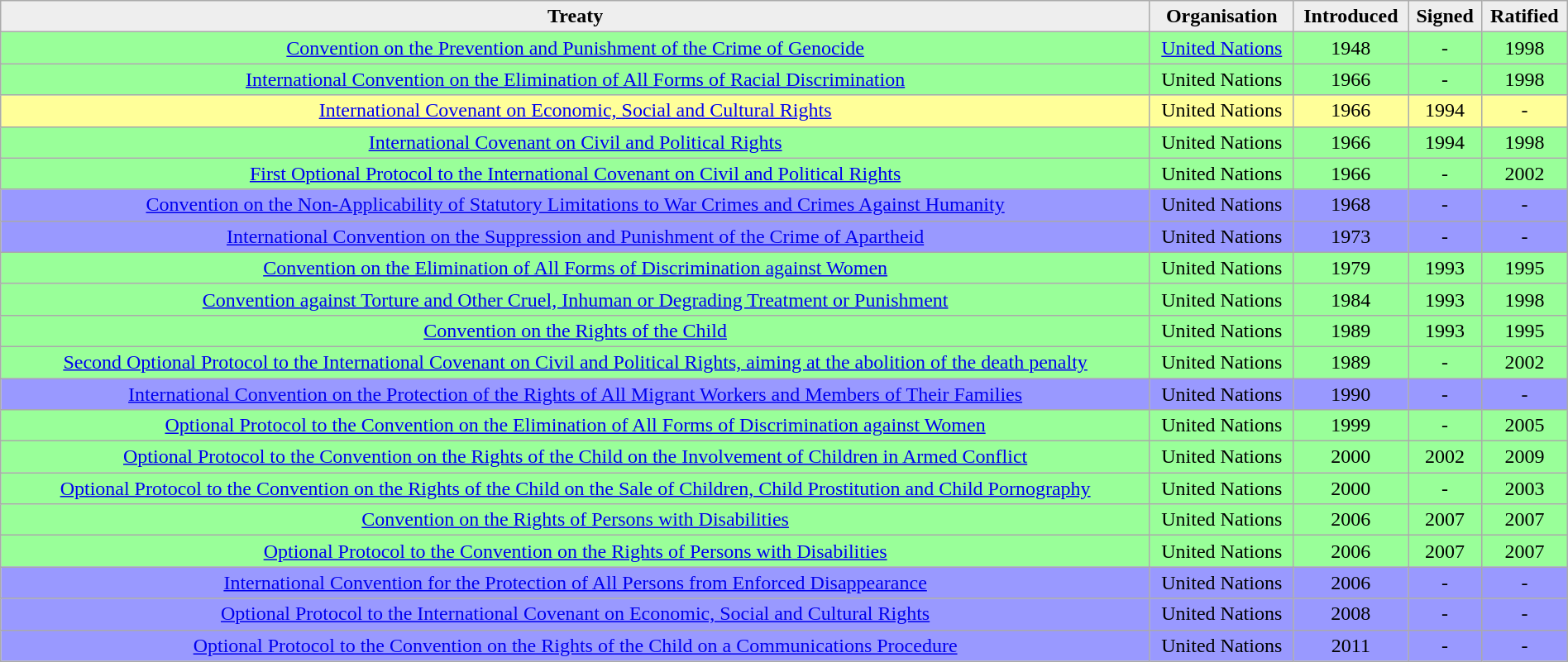<table class="wikitable sortable"  style="width:100%;">
<tr style="background:#eee; font-weight:bold; text-align:center;">
<td>Treaty</td>
<td>Organisation</td>
<td>Introduced</td>
<td>Signed</td>
<td>Ratified</td>
</tr>
<tr align=center>
<td style="background:#9f9; align=left"><a href='#'>Convention on the Prevention and Punishment of the Crime of Genocide</a></td>
<td style="background:#9f9;"><a href='#'>United Nations</a></td>
<td style="background:#9f9;">1948</td>
<td style="background:#9f9;">-</td>
<td style="background:#9f9;">1998</td>
</tr>
<tr align=center>
<td style="background:#9f9; align=left"><a href='#'>International Convention on the Elimination of All Forms of Racial Discrimination</a></td>
<td style="background:#9f9;">United Nations</td>
<td style="background:#9f9;">1966</td>
<td style="background:#9f9;">-</td>
<td style="background:#9f9;">1998</td>
</tr>
<tr align=center>
<td style="background:#ff9; align=left"><a href='#'>International Covenant on Economic, Social and Cultural Rights</a></td>
<td style="background:#ff9;">United Nations</td>
<td style="background:#ff9;">1966</td>
<td style="background:#ff9;">1994</td>
<td style="background:#ff9;">-</td>
</tr>
<tr align=center>
<td style="background:#9f9; align=left"><a href='#'>International Covenant on Civil and Political Rights</a></td>
<td style="background:#9f9;">United Nations</td>
<td style="background:#9f9;">1966</td>
<td style="background:#9f9;">1994</td>
<td style="background:#9f9;">1998</td>
</tr>
<tr align=center>
<td style="background:#9f9; align=left"><a href='#'>First Optional Protocol to the International Covenant on Civil and Political Rights</a></td>
<td style="background:#9f9;">United Nations</td>
<td style="background:#9f9;">1966</td>
<td style="background:#9f9;">-</td>
<td style="background:#9f9;">2002</td>
</tr>
<tr align=center>
<td style="background:#99f; align=left"><a href='#'>Convention on the Non-Applicability of Statutory Limitations to War Crimes and Crimes Against Humanity</a></td>
<td style="background:#99f;">United Nations</td>
<td style="background:#99f;">1968</td>
<td style="background:#99f;">-</td>
<td style="background:#99f;">-</td>
</tr>
<tr align=center>
<td style="background:#99f; align=left"><a href='#'>International Convention on the Suppression and Punishment of the Crime of Apartheid</a></td>
<td style="background:#99f;">United Nations</td>
<td style="background:#99f;">1973</td>
<td style="background:#99f;">-</td>
<td style="background:#99f;">-</td>
</tr>
<tr align=center>
<td style="background:#9f9; align=left"><a href='#'>Convention on the Elimination of All Forms of Discrimination against Women</a></td>
<td style="background:#9f9;">United Nations</td>
<td style="background:#9f9;">1979</td>
<td style="background:#9f9;">1993</td>
<td style="background:#9f9;">1995</td>
</tr>
<tr align=center>
<td style="background:#9f9; align=left"><a href='#'>Convention against Torture and Other Cruel, Inhuman or Degrading Treatment or Punishment</a></td>
<td style="background:#9f9;">United Nations</td>
<td style="background:#9f9;">1984</td>
<td style="background:#9f9;">1993</td>
<td style="background:#9f9;">1998</td>
</tr>
<tr align=center>
<td style="background:#9f9; align=left"><a href='#'>Convention on the Rights of the Child</a></td>
<td style="background:#9f9;">United Nations</td>
<td style="background:#9f9;">1989</td>
<td style="background:#9f9;">1993</td>
<td style="background:#9f9;">1995</td>
</tr>
<tr align=center>
<td style="background:#9f9; align=left"><a href='#'>Second Optional Protocol to the International Covenant on Civil and Political Rights, aiming at the abolition of the death penalty</a></td>
<td style="background:#9f9;">United Nations</td>
<td style="background:#9f9;">1989</td>
<td style="background:#9f9;">-</td>
<td style="background:#9f9;">2002</td>
</tr>
<tr align=center>
<td style="background:#99f; align=left"><a href='#'>International Convention on the Protection of the Rights of All Migrant Workers and Members of Their Families</a></td>
<td style="background:#99f;">United Nations</td>
<td style="background:#99f;">1990</td>
<td style="background:#99f;">-</td>
<td style="background:#99f;">-</td>
</tr>
<tr align=center>
<td style="background:#9f9; align=left"><a href='#'>Optional Protocol to the Convention on the Elimination of All Forms of Discrimination against Women</a></td>
<td style="background:#9f9;">United Nations</td>
<td style="background:#9f9;">1999</td>
<td style="background:#9f9;">-</td>
<td style="background:#9f9;">2005</td>
</tr>
<tr align=center>
<td style="background:#9f9; align=left"><a href='#'>Optional Protocol to the Convention on the Rights of the Child on the Involvement of Children in Armed Conflict</a></td>
<td style="background:#9f9;">United Nations</td>
<td style="background:#9f9;">2000</td>
<td style="background:#9f9;">2002</td>
<td style="background:#9f9;">2009</td>
</tr>
<tr align=center>
<td style="background:#9f9; align=left"><a href='#'>Optional Protocol to the Convention on the Rights of the Child on the Sale of Children, Child Prostitution and Child Pornography</a></td>
<td style="background:#9f9;">United Nations</td>
<td style="background:#9f9;">2000</td>
<td style="background:#9f9;">-</td>
<td style="background:#9f9;">2003</td>
</tr>
<tr align=center>
<td style="background:#9f9; align=left"><a href='#'>Convention on the Rights of Persons with Disabilities</a></td>
<td style="background:#9f9;">United Nations</td>
<td style="background:#9f9;">2006</td>
<td style="background:#9f9;">2007</td>
<td style="background:#9f9;">2007</td>
</tr>
<tr align=center>
<td style="background:#9f9; align=left"><a href='#'>Optional Protocol to the Convention on the Rights of Persons with Disabilities</a></td>
<td style="background:#9f9;">United Nations</td>
<td style="background:#9f9;">2006</td>
<td style="background:#9f9;">2007</td>
<td style="background:#9f9;">2007</td>
</tr>
<tr align=center>
<td style="background:#99f; align=left"><a href='#'>International Convention for the Protection of All Persons from Enforced Disappearance</a></td>
<td style="background:#99f;">United Nations</td>
<td style="background:#99f;">2006</td>
<td style="background:#99f;">-</td>
<td style="background:#99f;">-</td>
</tr>
<tr align=center>
<td style="background:#99f; align=left"><a href='#'>Optional Protocol to the International Covenant on Economic, Social and Cultural Rights</a></td>
<td style="background:#99f;">United Nations</td>
<td style="background:#99f;">2008</td>
<td style="background:#99f;">-</td>
<td style="background:#99f;">-</td>
</tr>
<tr align=center>
<td style="background:#99f; align=left"><a href='#'>Optional Protocol to the Convention on the Rights of the Child on a Communications Procedure</a></td>
<td style="background:#99f;">United Nations</td>
<td style="background:#99f;">2011</td>
<td style="background:#99f;">-</td>
<td style="background:#99f;">-</td>
</tr>
</table>
